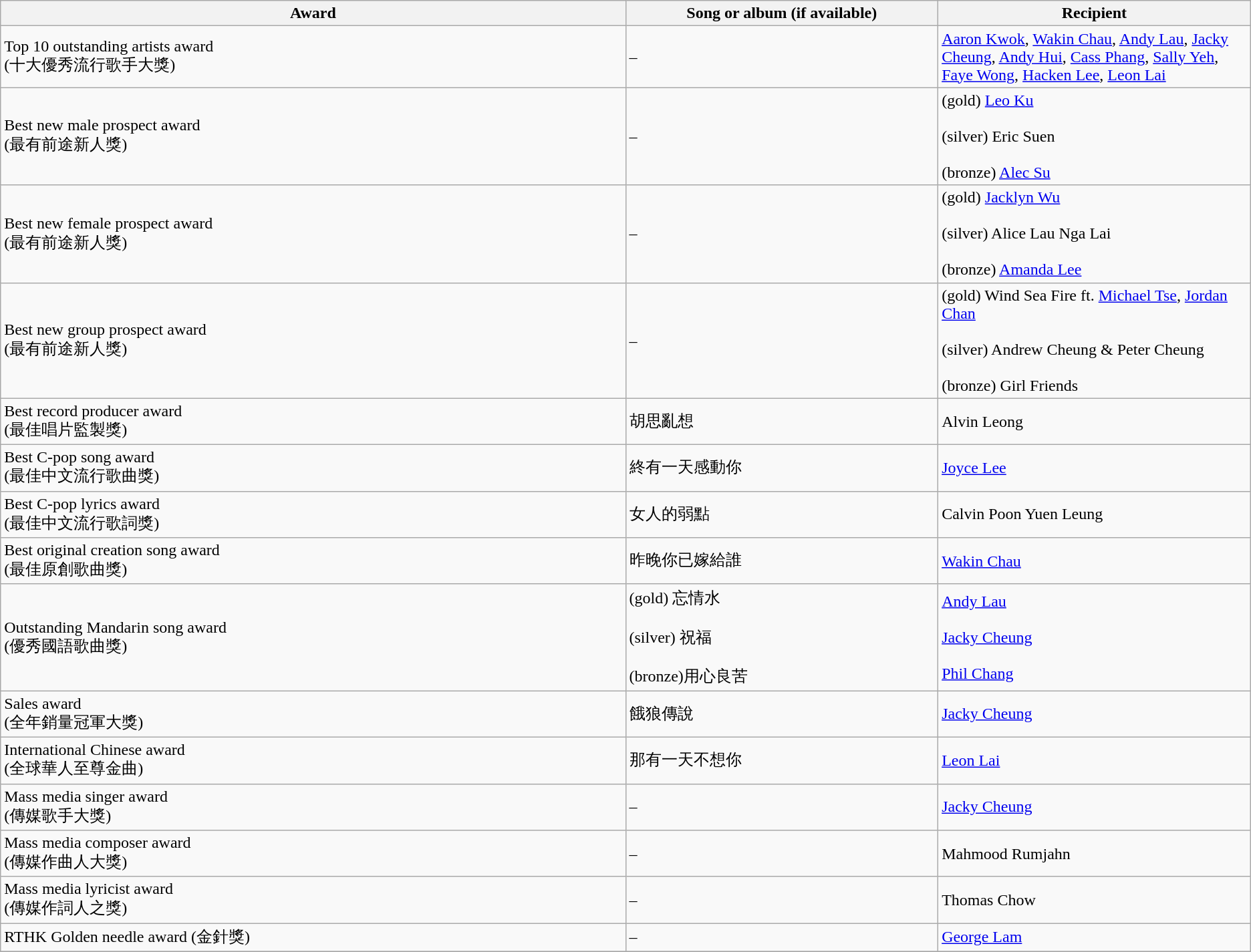<table class="wikitable">
<tr>
<th width=40%>Award</th>
<th width=20%>Song or album (if available)</th>
<th width=20%>Recipient</th>
</tr>
<tr>
<td>Top 10 outstanding artists award<br>(十大優秀流行歌手大獎)</td>
<td>–</td>
<td><a href='#'>Aaron Kwok</a>, <a href='#'>Wakin Chau</a>, <a href='#'>Andy Lau</a>, <a href='#'>Jacky Cheung</a>, <a href='#'>Andy Hui</a>, <a href='#'>Cass Phang</a>, <a href='#'>Sally Yeh</a>, <a href='#'>Faye Wong</a>, <a href='#'>Hacken Lee</a>, <a href='#'>Leon Lai</a></td>
</tr>
<tr>
<td>Best new male prospect award<br>(最有前途新人獎)</td>
<td>–</td>
<td>(gold) <a href='#'>Leo Ku</a><br><br>(silver) Eric Suen <br><br>(bronze) <a href='#'>Alec Su</a></td>
</tr>
<tr>
<td>Best new female prospect award<br>(最有前途新人獎)</td>
<td>–</td>
<td>(gold) <a href='#'>Jacklyn Wu</a><br><br>(silver) Alice Lau Nga Lai <br><br>(bronze) <a href='#'>Amanda Lee</a></td>
</tr>
<tr>
<td>Best new group prospect award<br>(最有前途新人獎)</td>
<td>–</td>
<td>(gold) Wind Sea Fire ft. <a href='#'>Michael Tse</a>, <a href='#'>Jordan Chan</a><br><br>(silver) Andrew Cheung & Peter Cheung <br><br>(bronze) Girl Friends</td>
</tr>
<tr>
<td>Best record producer award<br>(最佳唱片監製獎)</td>
<td>胡思亂想</td>
<td>Alvin Leong</td>
</tr>
<tr>
<td>Best C-pop song award<br>(最佳中文流行歌曲獎)</td>
<td>終有一天感動你</td>
<td><a href='#'>Joyce Lee</a></td>
</tr>
<tr>
<td>Best C-pop lyrics award<br>(最佳中文流行歌詞獎)</td>
<td>女人的弱點</td>
<td>Calvin Poon Yuen Leung</td>
</tr>
<tr>
<td>Best original creation song award<br>(最佳原創歌曲獎)</td>
<td>昨晚你已嫁給誰</td>
<td><a href='#'>Wakin Chau</a></td>
</tr>
<tr>
<td>Outstanding Mandarin song award<br>(優秀國語歌曲獎)</td>
<td>(gold) 忘情水<br><br>(silver) 祝福<br><br>(bronze)用心良苦</td>
<td><a href='#'>Andy Lau</a><br><br><a href='#'>Jacky Cheung</a><br><br><a href='#'>Phil Chang</a></td>
</tr>
<tr>
<td>Sales award<br>(全年銷量冠軍大獎)</td>
<td>餓狼傳說</td>
<td><a href='#'>Jacky Cheung</a></td>
</tr>
<tr>
<td>International Chinese award<br>(全球華人至尊金曲)</td>
<td>那有一天不想你</td>
<td><a href='#'>Leon Lai</a></td>
</tr>
<tr>
<td>Mass media singer award<br>(傳媒歌手大獎)</td>
<td>–</td>
<td><a href='#'>Jacky Cheung</a></td>
</tr>
<tr>
<td>Mass media composer award<br>(傳媒作曲人大獎)</td>
<td>–</td>
<td>Mahmood Rumjahn</td>
</tr>
<tr>
<td>Mass media lyricist award<br>(傳媒作詞人之獎)</td>
<td>–</td>
<td>Thomas Chow</td>
</tr>
<tr>
<td>RTHK Golden needle award (金針獎)</td>
<td>–</td>
<td><a href='#'>George Lam</a></td>
</tr>
<tr>
</tr>
</table>
